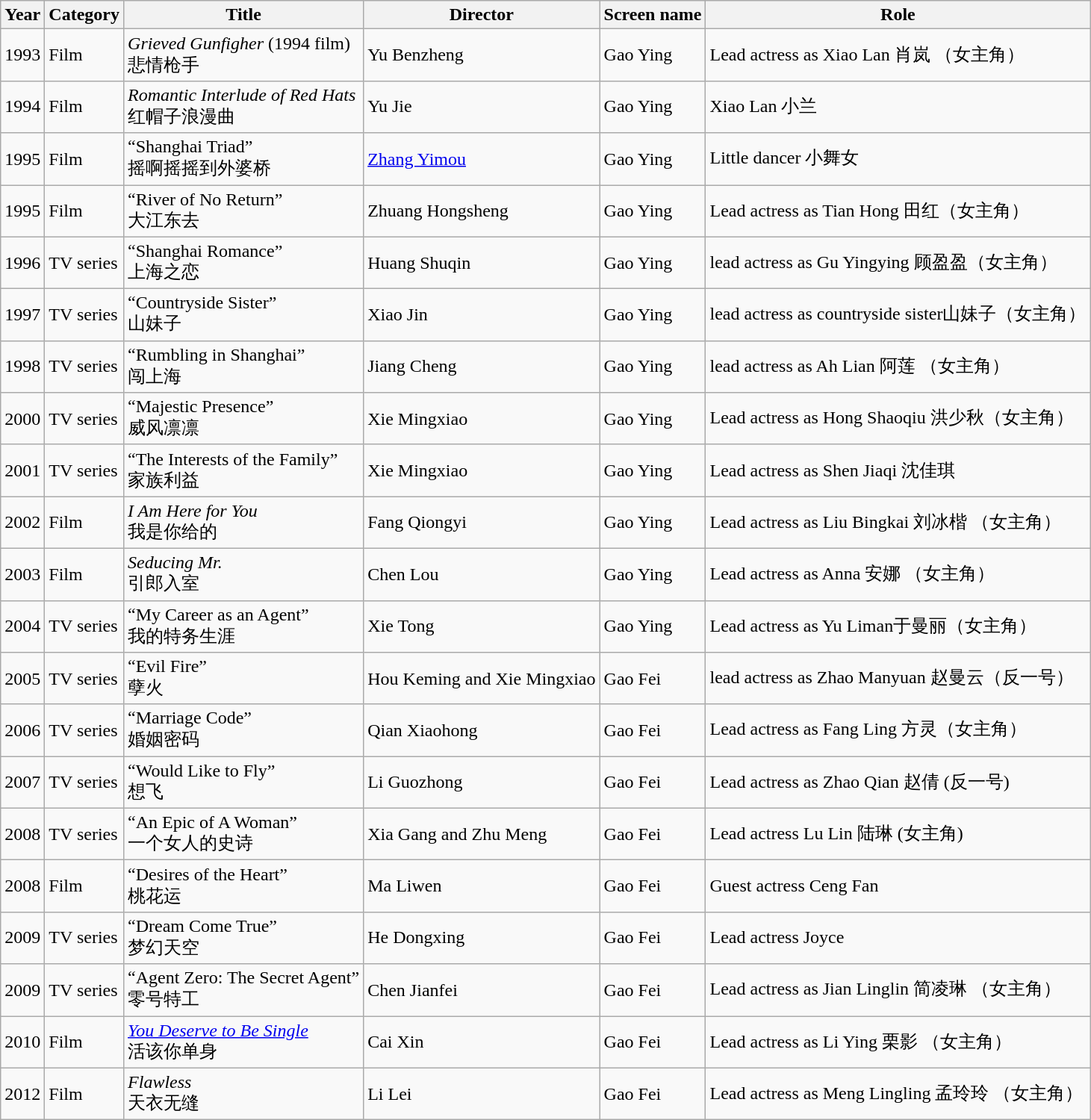<table class="wikitable sortable">
<tr>
<th>Year</th>
<th>Category</th>
<th>Title</th>
<th>Director</th>
<th>Screen name</th>
<th>Role</th>
</tr>
<tr>
<td>1993</td>
<td>Film</td>
<td><em>Grieved Gunfigher</em> (1994 film) <br>悲情枪手</td>
<td>Yu Benzheng</td>
<td>Gao Ying</td>
<td>Lead actress as Xiao Lan 肖岚 （女主角）</td>
</tr>
<tr>
<td>1994</td>
<td>Film</td>
<td><em>Romantic Interlude of Red Hats</em><br>红帽子浪漫曲</td>
<td>Yu Jie</td>
<td>Gao Ying</td>
<td>Xiao Lan 小兰</td>
</tr>
<tr>
<td>1995</td>
<td>Film</td>
<td>“Shanghai Triad” <br> 摇啊摇摇到外婆桥</td>
<td><a href='#'>Zhang Yimou</a></td>
<td>Gao Ying</td>
<td>Little dancer 小舞女</td>
</tr>
<tr>
<td>1995</td>
<td>Film</td>
<td>“River of No Return” <br>大江东去</td>
<td>Zhuang Hongsheng</td>
<td>Gao Ying</td>
<td>Lead actress as Tian Hong 田红（女主角）</td>
</tr>
<tr>
<td>1996</td>
<td>TV series</td>
<td>“Shanghai Romance” <br>上海之恋</td>
<td>Huang Shuqin</td>
<td>Gao Ying</td>
<td>lead actress as Gu Yingying 顾盈盈（女主角）</td>
</tr>
<tr>
<td>1997</td>
<td>TV series</td>
<td>“Countryside Sister” <br>山妹子</td>
<td>Xiao Jin</td>
<td>Gao Ying</td>
<td>lead actress as countryside sister山妹子（女主角）</td>
</tr>
<tr>
<td>1998</td>
<td>TV series</td>
<td>“Rumbling in Shanghai” <br>  闯上海</td>
<td>Jiang Cheng</td>
<td>Gao Ying</td>
<td>lead actress as Ah Lian	阿莲 （女主角）</td>
</tr>
<tr>
<td>2000</td>
<td>TV series</td>
<td>“Majestic Presence” <br>威风凛凛</td>
<td>Xie Mingxiao</td>
<td>Gao Ying</td>
<td>Lead actress as Hong Shaoqiu 洪少秋（女主角）</td>
</tr>
<tr>
<td>2001</td>
<td>TV series</td>
<td>“The Interests of the Family” <br>家族利益</td>
<td>Xie Mingxiao</td>
<td>Gao Ying</td>
<td>Lead actress as Shen Jiaqi 沈佳琪</td>
</tr>
<tr>
<td>2002</td>
<td>Film</td>
<td><em>I Am Here for You</em><br>我是你给的</td>
<td>Fang Qiongyi</td>
<td>Gao Ying</td>
<td>Lead actress as Liu Bingkai 刘冰楷 （女主角）</td>
</tr>
<tr>
<td>2003</td>
<td>Film</td>
<td><em>Seducing Mr.</em><br>引郎入室</td>
<td>Chen Lou</td>
<td>Gao Ying</td>
<td>Lead actress as Anna 安娜 （女主角）</td>
</tr>
<tr>
<td>2004</td>
<td>TV series</td>
<td>“My Career as an Agent” <br>我的特务生涯</td>
<td>Xie Tong</td>
<td>Gao Ying</td>
<td>Lead actress as Yu Liman于曼丽（女主角）</td>
</tr>
<tr>
<td>2005</td>
<td>TV series</td>
<td>“Evil Fire” <br>孽火</td>
<td>Hou Keming and Xie Mingxiao</td>
<td>Gao Fei</td>
<td>lead actress as Zhao Manyuan	赵曼云（反一号）</td>
</tr>
<tr>
<td>2006</td>
<td>TV series</td>
<td>“Marriage Code” <br>婚姻密码</td>
<td>Qian Xiaohong</td>
<td>Gao Fei</td>
<td>Lead actress as Fang Ling 方灵（女主角）</td>
</tr>
<tr>
<td>2007</td>
<td>TV series</td>
<td>“Would Like to Fly” <br>想飞</td>
<td>Li Guozhong</td>
<td>Gao Fei</td>
<td>Lead actress as Zhao Qian 赵倩 (反一号)</td>
</tr>
<tr>
<td>2008</td>
<td>TV series</td>
<td>“An Epic of A Woman” <br>一个女人的史诗</td>
<td>Xia Gang and Zhu Meng</td>
<td>Gao Fei</td>
<td>Lead actress Lu Lin 陆琳 (女主角)</td>
</tr>
<tr>
<td>2008</td>
<td>Film</td>
<td>“Desires of the Heart” <br> 桃花运</td>
<td>Ma Liwen</td>
<td>Gao Fei</td>
<td>Guest actress Ceng Fan</td>
</tr>
<tr>
<td>2009</td>
<td>TV series</td>
<td>“Dream Come True” <br>梦幻天空</td>
<td>He Dongxing</td>
<td>Gao Fei</td>
<td>Lead actress Joyce</td>
</tr>
<tr>
<td>2009</td>
<td>TV series</td>
<td>“Agent Zero: The Secret Agent” <br>零号特工</td>
<td>Chen Jianfei</td>
<td>Gao Fei</td>
<td>Lead actress as Jian Linglin	 简凌琳 （女主角）</td>
</tr>
<tr>
<td>2010</td>
<td>Film</td>
<td><em><a href='#'>You Deserve to Be Single</a></em><br> 活该你单身</td>
<td>Cai Xin</td>
<td>Gao Fei</td>
<td>Lead actress as Li Ying 栗影 （女主角）</td>
</tr>
<tr>
<td>2012</td>
<td>Film</td>
<td><em>Flawless</em><br>天衣无缝</td>
<td>Li Lei</td>
<td>Gao Fei</td>
<td>Lead actress as Meng Lingling 孟玲玲 （女主角）</td>
</tr>
</table>
